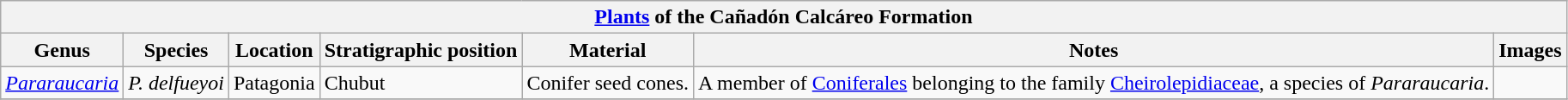<table class="wikitable sortable">
<tr>
<th colspan="7" align="center"><strong><a href='#'>Plants</a> of the Cañadón Calcáreo Formation</strong></th>
</tr>
<tr>
<th>Genus</th>
<th>Species</th>
<th>Location</th>
<th>Stratigraphic position</th>
<th>Material</th>
<th>Notes</th>
<th>Images</th>
</tr>
<tr>
<td><em><a href='#'>Pararaucaria</a></em></td>
<td><em>P. delfueyoi</em></td>
<td>Patagonia</td>
<td>Chubut</td>
<td>Conifer seed cones.</td>
<td>A member of <a href='#'>Coniferales</a> belonging to the family <a href='#'>Cheirolepidiaceae</a>, a species of <em>Pararaucaria</em>.</td>
<td></td>
</tr>
<tr>
</tr>
</table>
